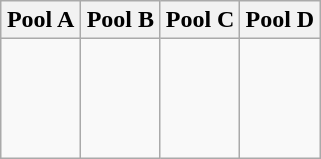<table class="wikitable">
<tr>
<th width=25%>Pool A</th>
<th width=25%>Pool B</th>
<th width=25%>Pool C</th>
<th width=25%>Pool D</th>
</tr>
<tr>
<td><br><br>
<br>
<br>
</td>
<td><br><br>
<br>
<br>
</td>
<td><br><br>
<br>
<br>
</td>
<td><br><br>
<br>
<br>
</td>
</tr>
</table>
